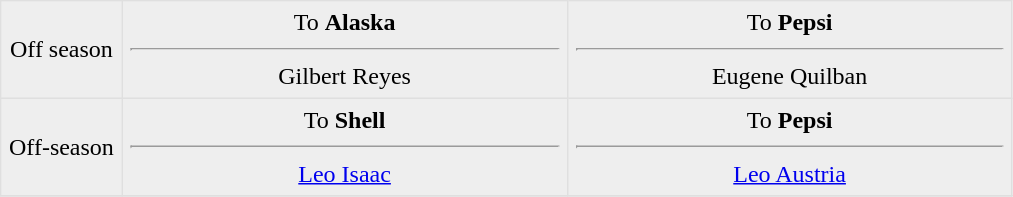<table border=1 style="border-collapse:collapse; text-align: center" bordercolor="#DFDFDF"  cellpadding="5">
<tr bgcolor="eeeeee">
<td style="width:12%">Off season <br></td>
<td style="width:44%" valign="top">To <strong>Alaska</strong><hr>Gilbert Reyes</td>
<td style="width:44%" valign="top">To <strong>Pepsi</strong><hr>Eugene Quilban</td>
</tr>
<tr bgcolor="eeeeee">
<td style="width:12%">Off-season <br></td>
<td style="width:44%" valign="top">To <strong>Shell</strong><hr><a href='#'>Leo Isaac</a></td>
<td style="width:44%" valign="top">To <strong>Pepsi</strong><hr><a href='#'>Leo Austria</a></td>
</tr>
<tr>
</tr>
</table>
